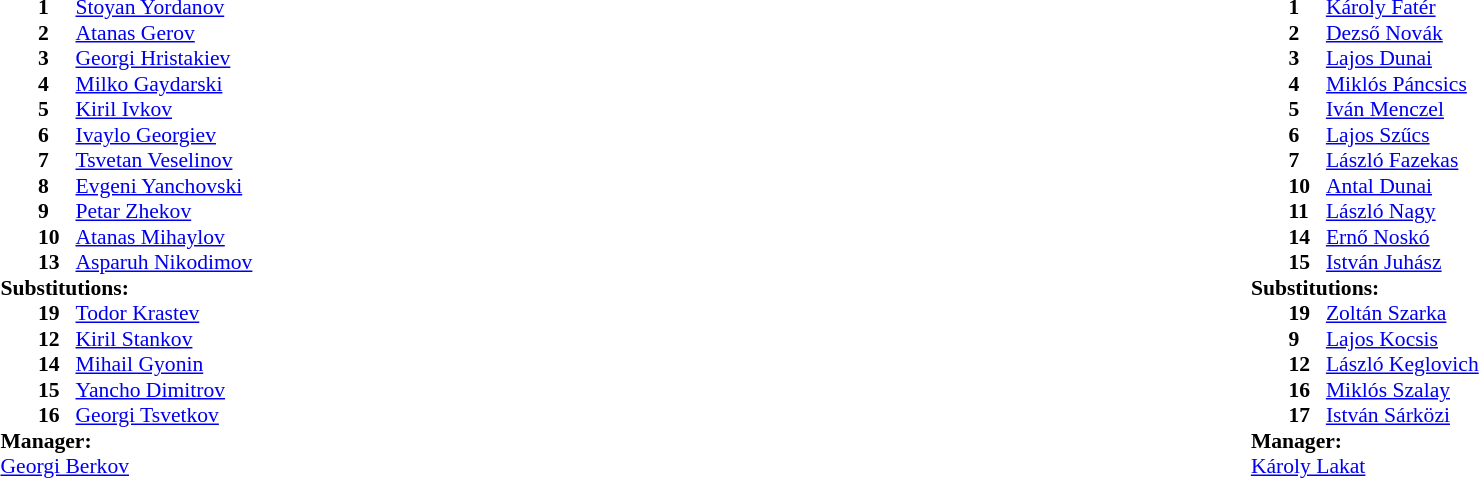<table width="100%">
<tr>
<td valign="top" width="40%"><br><table style="font-size:90%" cellspacing="0" cellpadding="0">
<tr>
<th width=25></th>
<th width=25></th>
</tr>
<tr>
<td></td>
<td><strong>1</strong></td>
<td><a href='#'>Stoyan Yordanov</a></td>
</tr>
<tr>
<td></td>
<td><strong>2</strong></td>
<td><a href='#'>Atanas Gerov</a></td>
</tr>
<tr>
<td></td>
<td><strong>3</strong></td>
<td><a href='#'>Georgi Hristakiev</a></td>
</tr>
<tr>
<td></td>
<td><strong>4</strong></td>
<td><a href='#'>Milko Gaydarski</a></td>
</tr>
<tr>
<td></td>
<td><strong>5</strong></td>
<td><a href='#'>Kiril Ivkov</a></td>
<td></td>
</tr>
<tr>
<td></td>
<td><strong>6</strong></td>
<td><a href='#'>Ivaylo Georgiev</a></td>
</tr>
<tr>
<td></td>
<td><strong>7</strong></td>
<td><a href='#'>Tsvetan Veselinov</a></td>
<td></td>
</tr>
<tr>
<td></td>
<td><strong>8</strong></td>
<td><a href='#'>Evgeni Yanchovski</a></td>
<td></td>
<td></td>
</tr>
<tr>
<td></td>
<td><strong>9</strong></td>
<td><a href='#'>Petar Zhekov</a></td>
<td></td>
</tr>
<tr>
<td></td>
<td><strong>10</strong></td>
<td><a href='#'>Atanas Mihaylov</a></td>
<td></td>
</tr>
<tr>
<td></td>
<td><strong>13</strong></td>
<td><a href='#'>Asparuh Nikodimov</a></td>
<td></td>
<td></td>
</tr>
<tr>
<td colspan=3><strong>Substitutions:</strong></td>
</tr>
<tr>
<td></td>
<td><strong>19</strong></td>
<td><a href='#'>Todor Krastev</a></td>
</tr>
<tr>
<td></td>
<td><strong>12</strong></td>
<td><a href='#'>Kiril Stankov</a></td>
<td></td>
<td></td>
</tr>
<tr>
<td></td>
<td><strong>14</strong></td>
<td><a href='#'>Mihail Gyonin</a></td>
</tr>
<tr>
<td></td>
<td><strong>15</strong></td>
<td><a href='#'>Yancho Dimitrov</a></td>
</tr>
<tr>
<td></td>
<td><strong>16</strong></td>
<td><a href='#'>Georgi Tsvetkov</a></td>
<td></td>
<td></td>
</tr>
<tr>
<td colspan=3><strong>Manager:</strong></td>
</tr>
<tr>
<td colspan=3> <a href='#'>Georgi Berkov</a></td>
</tr>
</table>
</td>
<td valign="top" width="50%"><br><table style="font-size:90%; margin:auto" cellspacing="0" cellpadding="0">
<tr>
<th width=25></th>
<th width=25></th>
</tr>
<tr>
<td></td>
<td><strong>1</strong></td>
<td><a href='#'>Károly Fatér</a></td>
</tr>
<tr>
<td></td>
<td><strong>2</strong></td>
<td><a href='#'>Dezső Novák</a></td>
</tr>
<tr>
<td></td>
<td><strong>3</strong></td>
<td><a href='#'>Lajos Dunai</a></td>
</tr>
<tr>
<td></td>
<td><strong>4</strong></td>
<td><a href='#'>Miklós Páncsics</a></td>
</tr>
<tr>
<td></td>
<td><strong>5</strong></td>
<td><a href='#'>Iván Menczel</a></td>
</tr>
<tr>
<td></td>
<td><strong>6</strong></td>
<td><a href='#'>Lajos Szűcs</a></td>
</tr>
<tr>
<td></td>
<td><strong>7</strong></td>
<td><a href='#'>László Fazekas</a></td>
</tr>
<tr>
<td></td>
<td><strong>10</strong></td>
<td><a href='#'>Antal Dunai</a></td>
</tr>
<tr>
<td></td>
<td><strong>11</strong></td>
<td><a href='#'>László Nagy</a></td>
</tr>
<tr>
<td></td>
<td><strong>14</strong></td>
<td><a href='#'>Ernő Noskó</a></td>
</tr>
<tr>
<td></td>
<td><strong>15</strong></td>
<td><a href='#'>István Juhász</a></td>
<td></td>
<td></td>
</tr>
<tr>
<td colspan=3><strong>Substitutions:</strong></td>
</tr>
<tr>
<td></td>
<td><strong>19</strong></td>
<td><a href='#'>Zoltán Szarka</a></td>
</tr>
<tr>
<td></td>
<td><strong>9</strong></td>
<td><a href='#'>Lajos Kocsis</a></td>
</tr>
<tr>
<td></td>
<td><strong>12</strong></td>
<td><a href='#'>László Keglovich</a></td>
</tr>
<tr>
<td></td>
<td><strong>16</strong></td>
<td><a href='#'>Miklós Szalay</a></td>
</tr>
<tr>
<td></td>
<td><strong>17</strong></td>
<td><a href='#'>István Sárközi</a></td>
</tr>
<tr>
<td colspan=3><strong>Manager:</strong></td>
</tr>
<tr>
<td colspan=3> <a href='#'>Károly Lakat</a></td>
</tr>
</table>
</td>
</tr>
</table>
